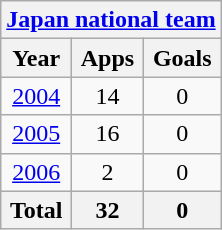<table class="wikitable" style="text-align:center">
<tr>
<th colspan=3><a href='#'>Japan national team</a></th>
</tr>
<tr>
<th>Year</th>
<th>Apps</th>
<th>Goals</th>
</tr>
<tr>
<td><a href='#'>2004</a></td>
<td>14</td>
<td>0</td>
</tr>
<tr>
<td><a href='#'>2005</a></td>
<td>16</td>
<td>0</td>
</tr>
<tr>
<td><a href='#'>2006</a></td>
<td>2</td>
<td>0</td>
</tr>
<tr>
<th>Total</th>
<th>32</th>
<th>0</th>
</tr>
</table>
